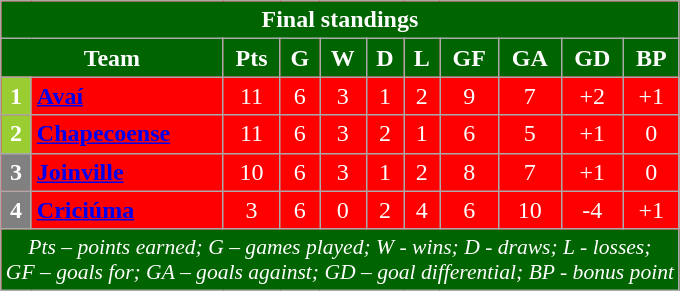<table class="wikitable" style="text-align:center; color:#ffffff; background:#ff0000">
<tr>
<th style="background:#006400" colspan="11">Final standings</th>
</tr>
<tr>
<th style="background:#006400" colspan="2">Team</th>
<th style="background:#006400">Pts</th>
<th style="background:#006400">G</th>
<th style="background:#006400">W</th>
<th style="background:#006400">D</th>
<th style="background:#006400">L</th>
<th style="background:#006400">GF</th>
<th style="background:#006400">GA</th>
<th style="background:#006400">GD</th>
<th style="background:#006400">BP</th>
</tr>
<tr>
<th style="background:#9acd32">1</th>
<td align=left><strong><a href='#'><span>Avaí</span></a></strong></td>
<td>11</td>
<td>6</td>
<td>3</td>
<td>1</td>
<td>2</td>
<td>9</td>
<td>7</td>
<td>+2</td>
<td>+1</td>
</tr>
<tr>
<th style="background:#9acd32">2</th>
<td align=left><strong><a href='#'><span>Chapecoense</span></a></strong></td>
<td>11</td>
<td>6</td>
<td>3</td>
<td>2</td>
<td>1</td>
<td>6</td>
<td>5</td>
<td>+1</td>
<td>0</td>
</tr>
<tr>
<th style="background:#808080">3</th>
<td align=left><strong><a href='#'><span>Joinville</span></a></strong></td>
<td>10</td>
<td>6</td>
<td>3</td>
<td>1</td>
<td>2</td>
<td>8</td>
<td>7</td>
<td>+1</td>
<td>0</td>
</tr>
<tr>
<th style="background:#808080">4</th>
<td align=left><strong><a href='#'><span>Criciúma</span></a></strong></td>
<td>3</td>
<td>6</td>
<td>0</td>
<td>2</td>
<td>4</td>
<td>6</td>
<td>10</td>
<td>-4</td>
<td>+1</td>
</tr>
<tr>
<td colspan="11" style="background:#006400; font-size:90%; font-style:italic">Pts – points earned; G – games played; W - wins; D - draws; L - losses;<br>GF – goals for; GA – goals against; GD – goal differential; BP - bonus point</td>
</tr>
</table>
